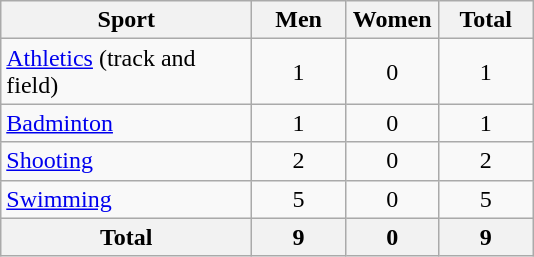<table class="wikitable sortable" style="text-align:center;">
<tr>
<th width=160>Sport</th>
<th width=55>Men</th>
<th width=55>Women</th>
<th width=55>Total</th>
</tr>
<tr>
<td align=left><a href='#'>Athletics</a> (track and field)</td>
<td>1</td>
<td>0</td>
<td>1</td>
</tr>
<tr>
<td align=left><a href='#'>Badminton</a></td>
<td>1</td>
<td>0</td>
<td>1</td>
</tr>
<tr>
<td align=left><a href='#'>Shooting</a></td>
<td>2</td>
<td>0</td>
<td>2</td>
</tr>
<tr>
<td align=left><a href='#'>Swimming</a></td>
<td>5</td>
<td>0</td>
<td>5</td>
</tr>
<tr>
<th>Total</th>
<th>9</th>
<th>0</th>
<th>9</th>
</tr>
</table>
